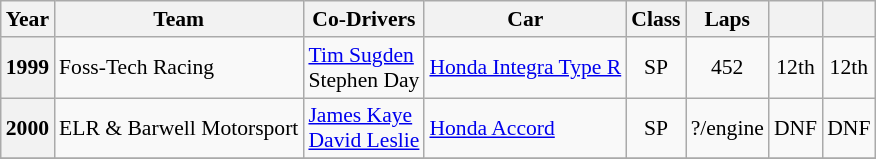<table class="wikitable" style="font-size:90%">
<tr>
<th>Year</th>
<th>Team</th>
<th>Co-Drivers</th>
<th>Car</th>
<th>Class</th>
<th>Laps</th>
<th></th>
<th></th>
</tr>
<tr style="text-align:center;">
<th>1999</th>
<td align="left" nowrap> Foss-Tech Racing</td>
<td align="left" nowrap> <a href='#'>Tim Sugden</a><br> Stephen Day</td>
<td align="left" nowrap><a href='#'>Honda Integra Type R</a></td>
<td>SP</td>
<td>452</td>
<td>12th</td>
<td>12th</td>
</tr>
<tr style="text-align:center;">
<th>2000</th>
<td align="left" nowrap> ELR & Barwell Motorsport</td>
<td align="left" nowrap> <a href='#'>James Kaye</a><br> <a href='#'>David Leslie</a></td>
<td align="left" nowrap><a href='#'>Honda Accord</a></td>
<td>SP</td>
<td>?/engine</td>
<td>DNF</td>
<td>DNF</td>
</tr>
<tr style="text-align:center;">
</tr>
</table>
